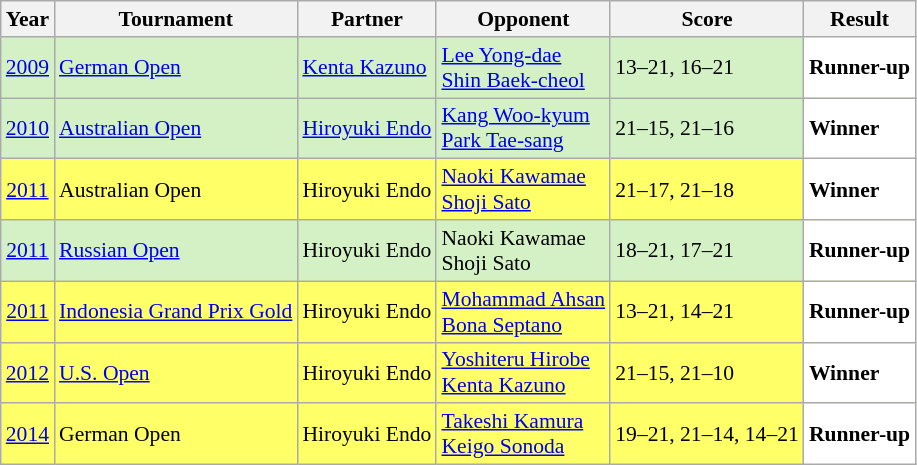<table class="sortable wikitable" style="font-size: 90%;">
<tr>
<th>Year</th>
<th>Tournament</th>
<th>Partner</th>
<th>Opponent</th>
<th>Score</th>
<th>Result</th>
</tr>
<tr style="background:#D4F1C5">
<td align="center"><a href='#'>2009</a></td>
<td align="left"><a href='#'>German Open</a></td>
<td align="left"> <a href='#'>Kenta Kazuno</a></td>
<td align="left"> <a href='#'>Lee Yong-dae</a> <br>  <a href='#'>Shin Baek-cheol</a></td>
<td align="left">13–21, 16–21</td>
<td style="text-align:left; background:white"> <strong>Runner-up</strong></td>
</tr>
<tr style="background:#D4F1C5">
<td align="center"><a href='#'>2010</a></td>
<td align="left"><a href='#'>Australian Open</a></td>
<td align="left"> <a href='#'>Hiroyuki Endo</a></td>
<td align="left"> <a href='#'>Kang Woo-kyum</a> <br>  <a href='#'>Park Tae-sang</a></td>
<td align="left">21–15, 21–16</td>
<td style="text-align:left; background:white"> <strong>Winner</strong></td>
</tr>
<tr style="background:#FFFF67">
<td align="center"><a href='#'>2011</a></td>
<td align="left">Australian Open</td>
<td align="left"> Hiroyuki Endo</td>
<td align="left"> <a href='#'>Naoki Kawamae</a> <br>  <a href='#'>Shoji Sato</a></td>
<td align="left">21–17, 21–18</td>
<td style="text-align:left; background:white"> <strong>Winner</strong></td>
</tr>
<tr style="background:#D4F1C5">
<td align="center"><a href='#'>2011</a></td>
<td align="left"><a href='#'>Russian Open</a></td>
<td align="left"> Hiroyuki Endo</td>
<td align="left"> Naoki Kawamae <br>  Shoji Sato</td>
<td align="left">18–21, 17–21</td>
<td style="text-align:left; background:white"> <strong>Runner-up</strong></td>
</tr>
<tr style="background:#FFFF67">
<td align="center"><a href='#'>2011</a></td>
<td align="left"><a href='#'>Indonesia Grand Prix Gold</a></td>
<td align="left"> Hiroyuki Endo</td>
<td align="left"> <a href='#'>Mohammad Ahsan</a> <br>  <a href='#'>Bona Septano</a></td>
<td align="left">13–21, 14–21</td>
<td style="text-align:left; background:white"> <strong>Runner-up</strong></td>
</tr>
<tr style="background:#FFFF67">
<td align="center"><a href='#'>2012</a></td>
<td align="left"><a href='#'>U.S. Open</a></td>
<td align="left"> Hiroyuki Endo</td>
<td align="left"> <a href='#'>Yoshiteru Hirobe</a> <br>  <a href='#'>Kenta Kazuno</a></td>
<td align="left">21–15, 21–10</td>
<td style="text-align:left; background:white"> <strong>Winner</strong></td>
</tr>
<tr style="background:#FFFF67">
<td align="center"><a href='#'>2014</a></td>
<td align="left">German Open</td>
<td align="left"> Hiroyuki Endo</td>
<td align="left"> <a href='#'>Takeshi Kamura</a> <br>  <a href='#'>Keigo Sonoda</a></td>
<td align="left">19–21, 21–14, 14–21</td>
<td style="text-align:left; background:white"> <strong>Runner-up</strong></td>
</tr>
</table>
